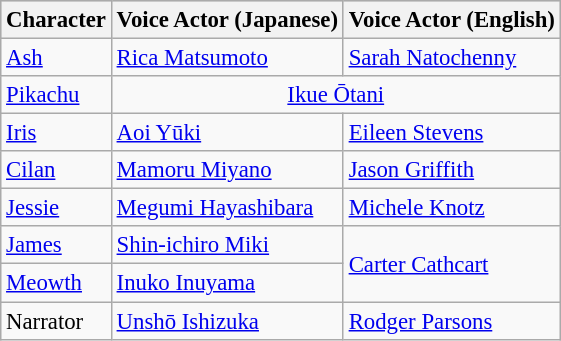<table class="wikitable" style="margin:0; font-size:95%;">
<tr style="background:#ccc; text-align:center;">
<th>Character</th>
<th>Voice Actor (Japanese)</th>
<th>Voice Actor (English)</th>
</tr>
<tr>
<td><a href='#'>Ash</a></td>
<td><a href='#'>Rica Matsumoto</a></td>
<td><a href='#'>Sarah Natochenny</a></td>
</tr>
<tr>
<td><a href='#'>Pikachu</a></td>
<td colspan="2" style="text-align:center;"><a href='#'>Ikue Ōtani</a></td>
</tr>
<tr>
<td><a href='#'>Iris</a></td>
<td><a href='#'>Aoi Yūki</a></td>
<td><a href='#'>Eileen Stevens</a></td>
</tr>
<tr>
<td><a href='#'>Cilan</a></td>
<td><a href='#'>Mamoru Miyano</a></td>
<td><a href='#'>Jason Griffith</a></td>
</tr>
<tr>
<td><a href='#'>Jessie</a></td>
<td><a href='#'>Megumi Hayashibara</a></td>
<td><a href='#'>Michele Knotz</a></td>
</tr>
<tr>
<td><a href='#'>James</a></td>
<td><a href='#'>Shin-ichiro Miki</a></td>
<td rowspan="2"><a href='#'>Carter Cathcart</a></td>
</tr>
<tr>
<td><a href='#'>Meowth</a></td>
<td><a href='#'>Inuko Inuyama</a></td>
</tr>
<tr>
<td>Narrator</td>
<td><a href='#'>Unshō Ishizuka</a></td>
<td><a href='#'>Rodger Parsons</a></td>
</tr>
</table>
